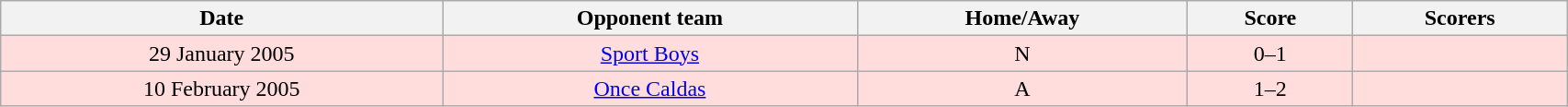<table class="wikitable" style="width:90%;">
<tr>
<th>Date</th>
<th>Opponent team</th>
<th>Home/Away</th>
<th>Score</th>
<th>Scorers</th>
</tr>
<tr style="background:#fdd;">
<td style="text-align: center">29 January 2005</td>
<td style="text-align: center"> <a href='#'>Sport Boys</a></td>
<td style="text-align: center">N</td>
<td style="text-align: center">0–1</td>
<td style="text-align: center"></td>
</tr>
<tr style="background:#fdd;">
<td style="text-align: center">10 February 2005</td>
<td style="text-align: center"> <a href='#'>Once Caldas</a></td>
<td style="text-align: center">A</td>
<td style="text-align: center">1–2</td>
<td style="text-align: center"></td>
</tr>
</table>
